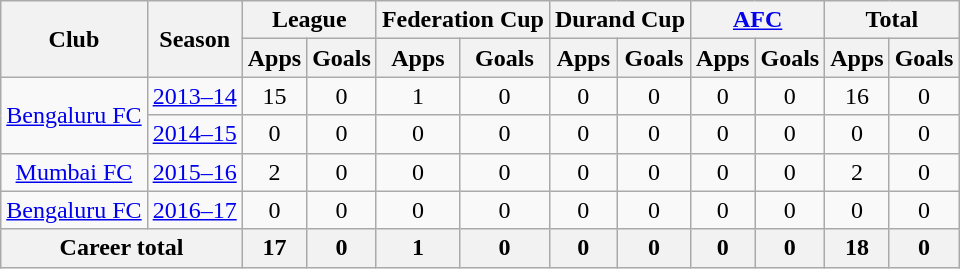<table class="wikitable" style="text-align: center;">
<tr>
<th rowspan="2">Club</th>
<th rowspan="2">Season</th>
<th colspan="2">League</th>
<th colspan="2">Federation Cup</th>
<th colspan="2">Durand Cup</th>
<th colspan="2"><a href='#'>AFC</a></th>
<th colspan="2">Total</th>
</tr>
<tr>
<th>Apps</th>
<th>Goals</th>
<th>Apps</th>
<th>Goals</th>
<th>Apps</th>
<th>Goals</th>
<th>Apps</th>
<th>Goals</th>
<th>Apps</th>
<th>Goals</th>
</tr>
<tr>
<td rowspan="2"><a href='#'>Bengaluru FC</a></td>
<td><a href='#'>2013–14</a></td>
<td>15</td>
<td>0</td>
<td>1</td>
<td>0</td>
<td>0</td>
<td>0</td>
<td>0</td>
<td>0</td>
<td>16</td>
<td>0</td>
</tr>
<tr>
<td><a href='#'>2014–15</a></td>
<td>0</td>
<td>0</td>
<td>0</td>
<td>0</td>
<td>0</td>
<td>0</td>
<td>0</td>
<td>0</td>
<td>0</td>
<td>0</td>
</tr>
<tr>
<td rowspan="1"><a href='#'>Mumbai FC</a></td>
<td><a href='#'>2015–16</a></td>
<td>2</td>
<td>0</td>
<td>0</td>
<td>0</td>
<td>0</td>
<td>0</td>
<td>0</td>
<td>0</td>
<td>2</td>
<td>0</td>
</tr>
<tr>
<td rowspan="1"><a href='#'>Bengaluru FC</a></td>
<td><a href='#'>2016–17</a></td>
<td>0</td>
<td>0</td>
<td>0</td>
<td>0</td>
<td>0</td>
<td>0</td>
<td>0</td>
<td>0</td>
<td>0</td>
<td>0</td>
</tr>
<tr>
<th colspan="2">Career total</th>
<th>17</th>
<th>0</th>
<th>1</th>
<th>0</th>
<th>0</th>
<th>0</th>
<th>0</th>
<th>0</th>
<th>18</th>
<th>0</th>
</tr>
</table>
